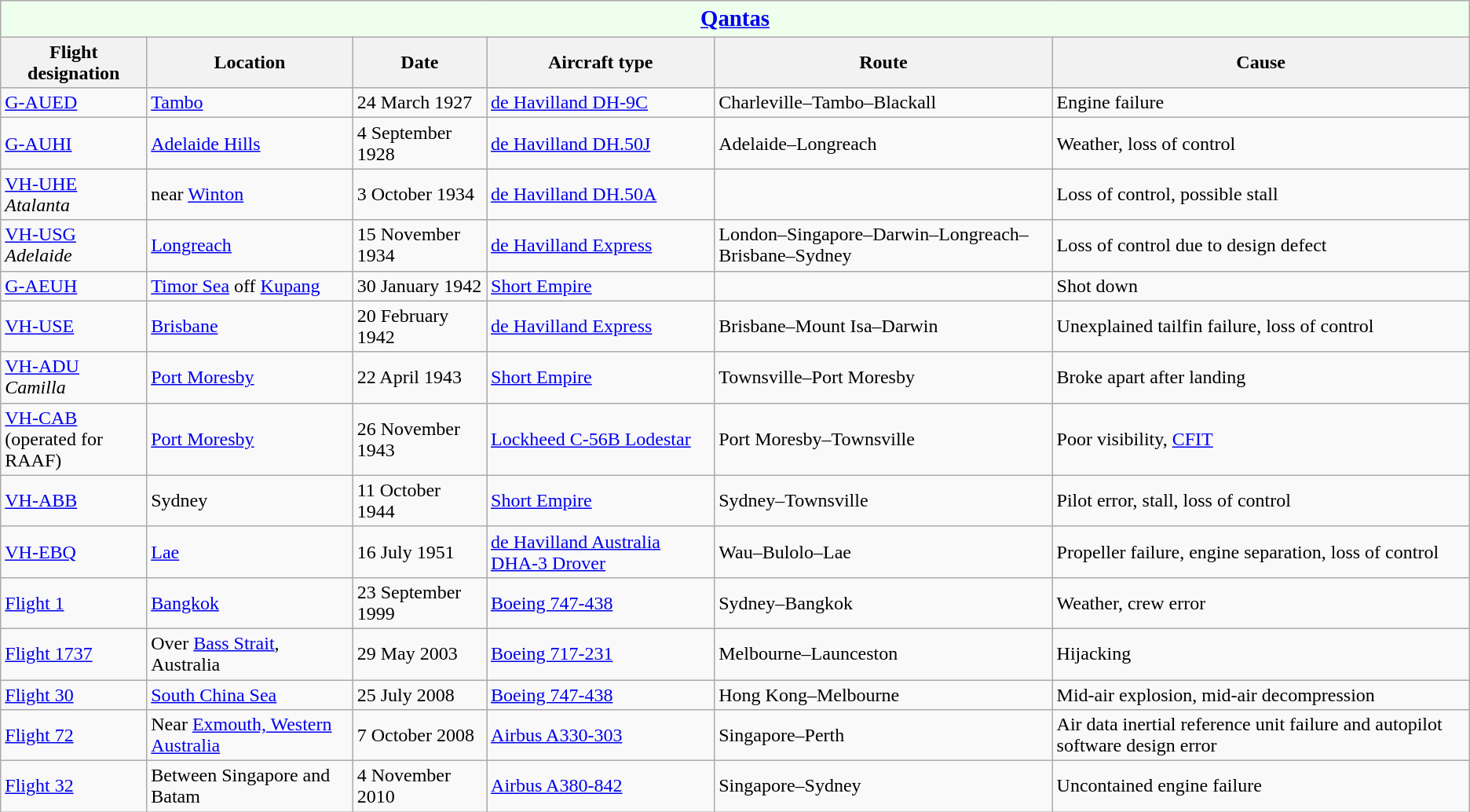<table class="wikitable">
<tr>
<th colspan="6" style="background-color:#efe;font-size:120%;"><a href='#'>Qantas</a></th>
</tr>
<tr>
<th>Flight designation</th>
<th>Location</th>
<th>Date</th>
<th>Aircraft type</th>
<th>Route</th>
<th>Cause</th>
</tr>
<tr>
<td><a href='#'>G-AUED</a></td>
<td><a href='#'>Tambo</a></td>
<td>24 March 1927</td>
<td><a href='#'>de Havilland DH-9C</a></td>
<td>Charleville–Tambo–Blackall</td>
<td>Engine failure</td>
</tr>
<tr>
<td><a href='#'>G-AUHI</a></td>
<td><a href='#'>Adelaide Hills</a></td>
<td>4 September 1928</td>
<td><a href='#'>de Havilland DH.50J</a></td>
<td>Adelaide–Longreach</td>
<td>Weather, loss of control</td>
</tr>
<tr>
<td><a href='#'>VH-UHE</a><br><em>Atalanta</em></td>
<td>near <a href='#'>Winton</a></td>
<td>3 October 1934</td>
<td><a href='#'>de Havilland DH.50A</a></td>
<td></td>
<td>Loss of control, possible stall</td>
</tr>
<tr>
<td><a href='#'>VH-USG</a><br><em>Adelaide</em></td>
<td><a href='#'>Longreach</a></td>
<td>15 November 1934</td>
<td><a href='#'>de Havilland Express</a></td>
<td>London–Singapore–Darwin–Longreach–Brisbane–Sydney</td>
<td>Loss of control due to design defect</td>
</tr>
<tr>
<td><a href='#'>G-AEUH</a></td>
<td><a href='#'>Timor Sea</a> off <a href='#'>Kupang</a></td>
<td>30 January 1942</td>
<td><a href='#'>Short Empire</a></td>
<td></td>
<td>Shot down</td>
</tr>
<tr>
<td><a href='#'>VH-USE</a></td>
<td><a href='#'>Brisbane</a></td>
<td>20 February 1942</td>
<td><a href='#'>de Havilland Express</a></td>
<td>Brisbane–Mount Isa–Darwin</td>
<td>Unexplained tailfin failure, loss of control</td>
</tr>
<tr>
<td><a href='#'>VH-ADU</a><br><em>Camilla</em></td>
<td><a href='#'>Port Moresby</a></td>
<td>22 April 1943</td>
<td><a href='#'>Short Empire</a></td>
<td>Townsville–Port Moresby</td>
<td>Broke apart after landing</td>
</tr>
<tr>
<td><a href='#'>VH-CAB</a><br>(operated for RAAF)</td>
<td><a href='#'>Port Moresby</a></td>
<td>26 November 1943</td>
<td><a href='#'>Lockheed C-56B Lodestar</a></td>
<td>Port Moresby–Townsville</td>
<td>Poor visibility, <a href='#'>CFIT</a></td>
</tr>
<tr>
<td><a href='#'>VH-ABB</a></td>
<td>Sydney</td>
<td>11 October 1944</td>
<td><a href='#'>Short Empire</a></td>
<td>Sydney–Townsville</td>
<td>Pilot error, stall, loss of control</td>
</tr>
<tr>
<td><a href='#'>VH-EBQ</a></td>
<td><a href='#'>Lae</a></td>
<td>16 July 1951</td>
<td><a href='#'>de Havilland Australia DHA-3 Drover</a></td>
<td>Wau–Bulolo–Lae</td>
<td>Propeller failure, engine separation, loss of control</td>
</tr>
<tr>
<td><a href='#'>Flight 1</a></td>
<td><a href='#'>Bangkok</a></td>
<td>23 September 1999</td>
<td><a href='#'>Boeing 747-438</a></td>
<td>Sydney–Bangkok</td>
<td>Weather, crew error</td>
</tr>
<tr>
<td><a href='#'>Flight 1737</a></td>
<td>Over <a href='#'>Bass Strait</a>, Australia</td>
<td>29 May 2003</td>
<td><a href='#'>Boeing 717-231</a></td>
<td>Melbourne–Launceston</td>
<td>Hijacking</td>
</tr>
<tr>
<td><a href='#'>Flight 30</a></td>
<td><a href='#'>South China Sea</a></td>
<td>25 July 2008</td>
<td><a href='#'>Boeing 747-438</a></td>
<td>Hong Kong–Melbourne</td>
<td>Mid-air explosion, mid-air decompression</td>
</tr>
<tr>
<td><a href='#'>Flight 72</a></td>
<td>Near <a href='#'>Exmouth, Western Australia</a></td>
<td>7 October 2008</td>
<td><a href='#'>Airbus A330-303</a></td>
<td>Singapore–Perth</td>
<td>Air data inertial reference unit failure and autopilot software design error</td>
</tr>
<tr>
<td><a href='#'>Flight 32</a></td>
<td>Between Singapore and Batam</td>
<td>4 November 2010</td>
<td><a href='#'>Airbus A380-842</a></td>
<td>Singapore–Sydney</td>
<td>Uncontained engine failure</td>
</tr>
</table>
